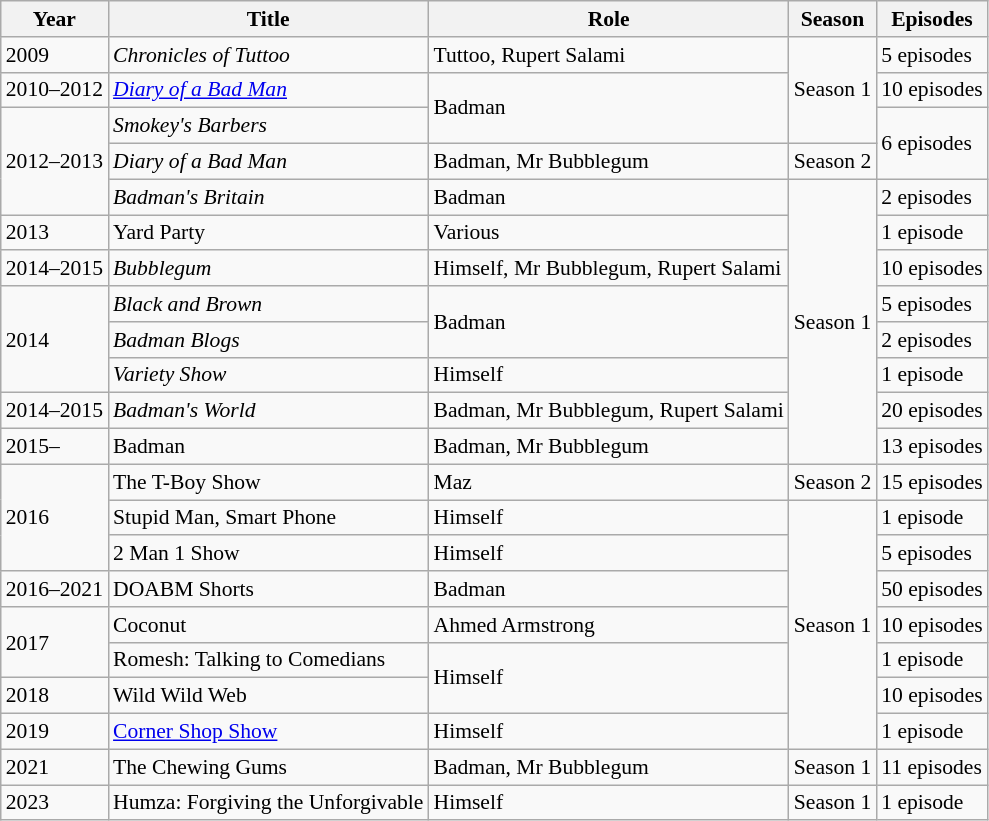<table class="wikitable" style="font-size: 90%;">
<tr>
<th>Year</th>
<th>Title</th>
<th>Role</th>
<th>Season</th>
<th>Episodes</th>
</tr>
<tr>
<td rowspan="1">2009</td>
<td><em>Chronicles of Tuttoo</em></td>
<td>Tuttoo, Rupert Salami</td>
<td rowspan="3">Season 1</td>
<td>5 episodes</td>
</tr>
<tr>
<td rowspan="1">2010–2012</td>
<td><em><a href='#'>Diary of a Bad Man</a></em></td>
<td rowspan="2">Badman</td>
<td>10 episodes</td>
</tr>
<tr>
<td rowspan="3">2012–2013</td>
<td><em>Smokey's Barbers</em></td>
<td rowspan="2">6 episodes</td>
</tr>
<tr>
<td><em>Diary of a Bad Man</em></td>
<td>Badman, Mr Bubblegum</td>
<td>Season 2</td>
</tr>
<tr>
<td><em>Badman's Britain</em></td>
<td>Badman</td>
<td rowspan="8">Season 1</td>
<td>2 episodes</td>
</tr>
<tr>
<td rowspan="1">2013</td>
<td>Yard Party</td>
<td>Various</td>
<td>1 episode</td>
</tr>
<tr>
<td rowspan="1">2014–2015</td>
<td><em>Bubblegum</em></td>
<td>Himself, Mr Bubblegum, Rupert Salami</td>
<td>10 episodes</td>
</tr>
<tr>
<td rowspan="3">2014</td>
<td><em>Black and Brown</em></td>
<td rowspan="2">Badman</td>
<td>5 episodes</td>
</tr>
<tr>
<td><em>Badman Blogs</em></td>
<td>2 episodes</td>
</tr>
<tr>
<td><em>Variety Show</em></td>
<td>Himself</td>
<td>1 episode</td>
</tr>
<tr>
<td rowspan=>2014–2015</td>
<td><em>Badman's World</em></td>
<td>Badman, Mr Bubblegum, Rupert Salami</td>
<td>20 episodes</td>
</tr>
<tr>
<td>2015–</td>
<td>Badman</td>
<td>Badman, Mr Bubblegum</td>
<td>13 episodes</td>
</tr>
<tr>
<td rowspan="3">2016</td>
<td>The T-Boy Show</td>
<td>Maz</td>
<td>Season 2</td>
<td>15 episodes</td>
</tr>
<tr>
<td>Stupid Man, Smart Phone</td>
<td>Himself</td>
<td rowspan="7">Season 1</td>
<td>1 episode</td>
</tr>
<tr>
<td>2 Man 1 Show</td>
<td>Himself</td>
<td>5 episodes</td>
</tr>
<tr>
<td>2016–2021</td>
<td>DOABM Shorts</td>
<td>Badman</td>
<td>50 episodes</td>
</tr>
<tr>
<td rowspan="2">2017</td>
<td>Coconut</td>
<td>Ahmed Armstrong</td>
<td>10 episodes</td>
</tr>
<tr>
<td>Romesh: Talking to Comedians</td>
<td rowspan ="2">Himself</td>
<td>1 episode</td>
</tr>
<tr>
<td>2018</td>
<td>Wild Wild Web</td>
<td>10 episodes</td>
</tr>
<tr>
<td>2019</td>
<td><a href='#'>Corner Shop Show</a></td>
<td>Himself</td>
<td>1 episode</td>
</tr>
<tr>
<td>2021</td>
<td>The Chewing Gums</td>
<td>Badman, Mr Bubblegum</td>
<td>Season 1</td>
<td>11 episodes</td>
</tr>
<tr>
<td>2023</td>
<td>Humza: Forgiving the Unforgivable</td>
<td>Himself</td>
<td>Season 1</td>
<td>1 episode</td>
</tr>
</table>
